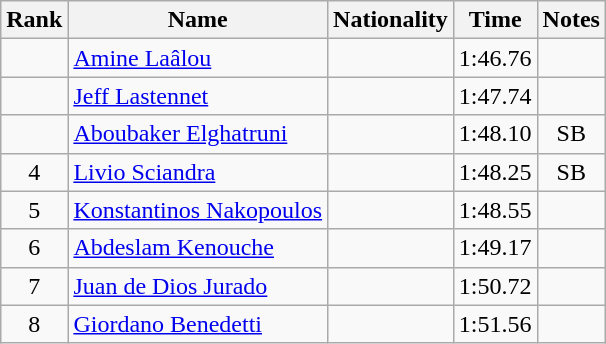<table class="wikitable sortable" style="text-align:center">
<tr>
<th>Rank</th>
<th>Name</th>
<th>Nationality</th>
<th>Time</th>
<th>Notes</th>
</tr>
<tr>
<td></td>
<td align=left><a href='#'>Amine Laâlou</a></td>
<td align=left></td>
<td>1:46.76</td>
<td></td>
</tr>
<tr>
<td></td>
<td align=left><a href='#'>Jeff Lastennet</a></td>
<td align=left></td>
<td>1:47.74</td>
<td></td>
</tr>
<tr>
<td></td>
<td align=left><a href='#'>Aboubaker Elghatruni</a></td>
<td align=left></td>
<td>1:48.10</td>
<td>SB</td>
</tr>
<tr>
<td>4</td>
<td align=left><a href='#'>Livio Sciandra</a></td>
<td align=left></td>
<td>1:48.25</td>
<td>SB</td>
</tr>
<tr>
<td>5</td>
<td align=left><a href='#'>Konstantinos Nakopoulos</a></td>
<td align=left></td>
<td>1:48.55</td>
<td></td>
</tr>
<tr>
<td>6</td>
<td align=left><a href='#'>Abdeslam Kenouche</a></td>
<td align=left></td>
<td>1:49.17</td>
<td></td>
</tr>
<tr>
<td>7</td>
<td align=left><a href='#'>Juan de Dios Jurado</a></td>
<td align=left></td>
<td>1:50.72</td>
<td></td>
</tr>
<tr>
<td>8</td>
<td align=left><a href='#'>Giordano Benedetti</a></td>
<td align=left></td>
<td>1:51.56</td>
<td></td>
</tr>
</table>
